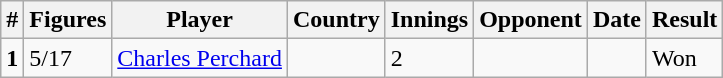<table class="wikitable"  style="font-size:100%"  width:"100%">
<tr>
<th>#</th>
<th>Figures</th>
<th>Player</th>
<th>Country</th>
<th>Innings</th>
<th>Opponent</th>
<th>Date</th>
<th>Result</th>
</tr>
<tr>
<td><strong>1</strong></td>
<td>5/17</td>
<td><a href='#'>Charles Perchard</a></td>
<td></td>
<td>2</td>
<td></td>
<td></td>
<td>Won</td>
</tr>
</table>
